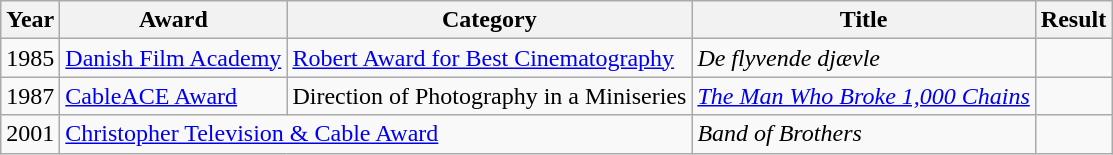<table class="wikitable">
<tr>
<th>Year</th>
<th>Award</th>
<th>Category</th>
<th>Title</th>
<th>Result</th>
</tr>
<tr>
<td>1985</td>
<td><a href='#'>Danish Film Academy</a></td>
<td><a href='#'>Robert Award for Best Cinematography</a></td>
<td><em>De flyvende djævle</em></td>
<td></td>
</tr>
<tr>
<td>1987</td>
<td><a href='#'>CableACE Award</a></td>
<td>Direction of Photography in a Miniseries</td>
<td><em><a href='#'>The Man Who Broke 1,000 Chains</a></em></td>
<td></td>
</tr>
<tr>
<td>2001</td>
<td colspan=2><a href='#'>Christopher Television & Cable Award</a></td>
<td><em>Band of Brothers</em></td>
<td></td>
</tr>
</table>
